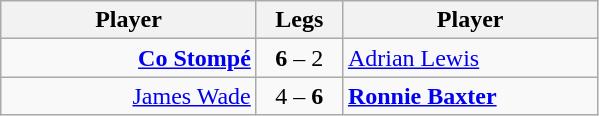<table class=wikitable style="text-align:center">
<tr>
<th width=163>Player</th>
<th width=50>Legs</th>
<th width=163>Player</th>
</tr>
<tr align=left>
<td align=right><strong><a href='#'>Co Stompé</a></strong> </td>
<td align=center><strong>6</strong> – 2</td>
<td> <a href='#'>Adrian Lewis</a></td>
</tr>
<tr align=left>
<td align=right><a href='#'>James Wade</a> </td>
<td align=center>4 – <strong>6</strong></td>
<td> <strong><a href='#'>Ronnie Baxter</a></strong></td>
</tr>
</table>
